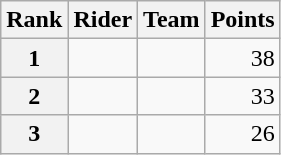<table class="wikitable">
<tr>
<th scope="col">Rank</th>
<th scope="col">Rider</th>
<th scope="col">Team</th>
<th scope="col">Points</th>
</tr>
<tr>
<th scope="row">1</th>
<td></td>
<td></td>
<td style="text-align:right;">38</td>
</tr>
<tr>
<th scope="row">2</th>
<td></td>
<td></td>
<td style="text-align:right;">33</td>
</tr>
<tr>
<th scope="row">3</th>
<td></td>
<td></td>
<td style="text-align:right;">26</td>
</tr>
</table>
